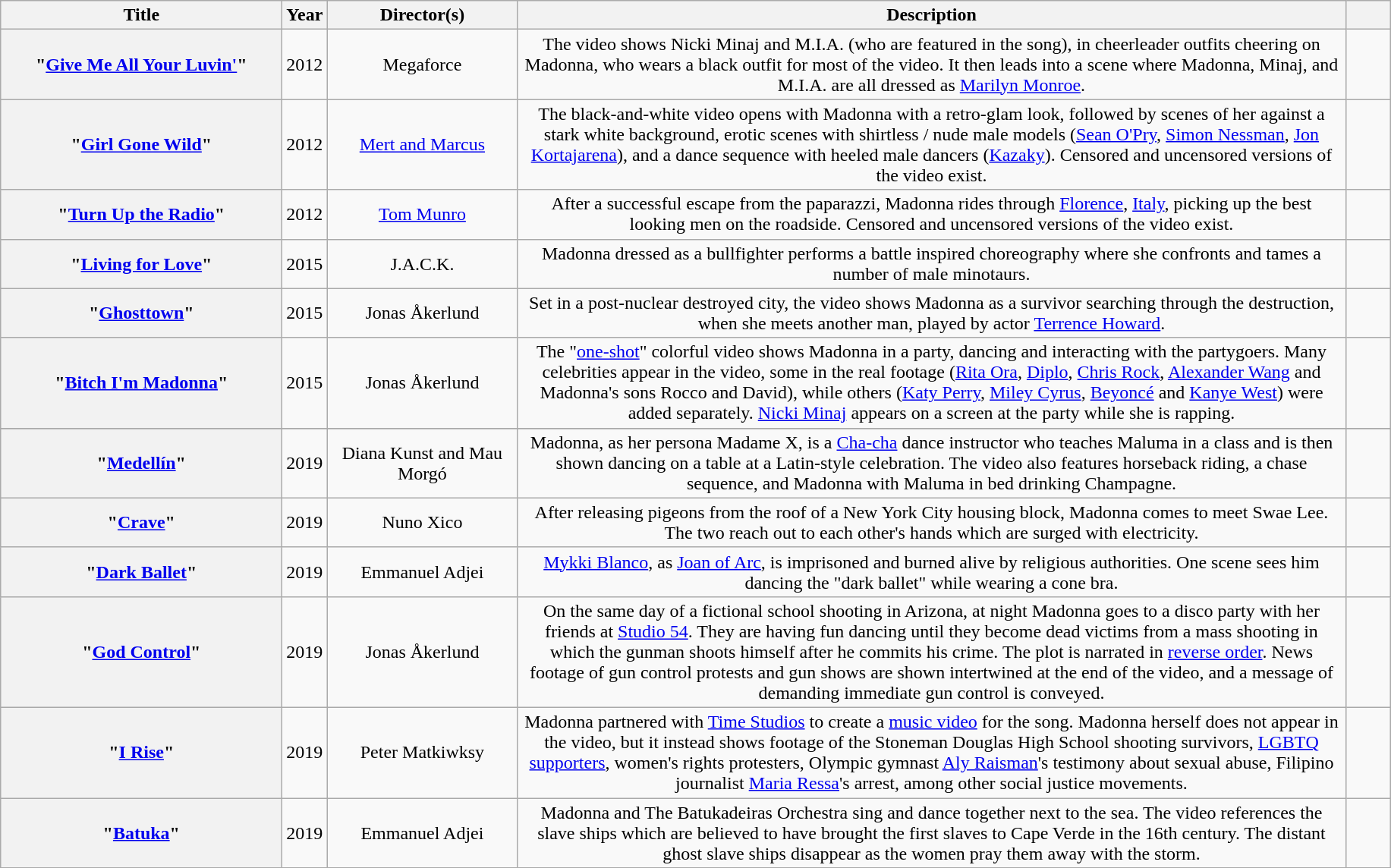<table class="wikitable sortable plainrowheaders" style="text-align:center;">
<tr>
<th scope="col" style="width:15em;">Title</th>
<th scope="col" style="width:2em;">Year</th>
<th scope="col" style="width:10em;">Director(s)</th>
<th scope="col" style="width:45em;" class="unsortable">Description</th>
<th scope="col" style="width:2em;" class="unsortable"></th>
</tr>
<tr>
<th scope="row">"<a href='#'>Give Me All Your Luvin'</a>" <br></th>
<td>2012</td>
<td>Megaforce</td>
<td>The video shows Nicki Minaj and M.I.A. (who are featured in the song), in cheerleader outfits cheering on Madonna, who wears a black outfit for most of the video. It then leads into a scene where Madonna, Minaj, and M.I.A. are all dressed as <a href='#'>Marilyn Monroe</a>.</td>
<td></td>
</tr>
<tr>
<th scope="row">"<a href='#'>Girl Gone Wild</a>"</th>
<td>2012</td>
<td><a href='#'>Mert and Marcus</a></td>
<td>The black-and-white video opens with Madonna with a retro-glam look, followed by scenes of her against a stark white background, erotic scenes with shirtless / nude male models (<a href='#'>Sean O'Pry</a>, <a href='#'>Simon Nessman</a>, <a href='#'>Jon Kortajarena</a>), and a dance sequence with heeled male dancers (<a href='#'>Kazaky</a>). Censored and uncensored versions of the video exist.</td>
<td><br></td>
</tr>
<tr>
<th scope="row">"<a href='#'>Turn Up the Radio</a>"</th>
<td>2012</td>
<td><a href='#'>Tom Munro</a></td>
<td>After a successful escape from the paparazzi, Madonna rides through <a href='#'>Florence</a>, <a href='#'>Italy</a>, picking up the best looking men on the roadside. Censored and uncensored versions of the video exist.</td>
<td></td>
</tr>
<tr>
<th scope ="row">"<a href='#'>Living for Love</a>"</th>
<td>2015</td>
<td>J.A.C.K.</td>
<td>Madonna dressed as a bullfighter performs a battle inspired choreography where she confronts and tames a number of male minotaurs.</td>
<td></td>
</tr>
<tr>
<th scope="row">"<a href='#'>Ghosttown</a>"</th>
<td>2015</td>
<td>Jonas Åkerlund</td>
<td>Set in a post-nuclear destroyed city, the video shows Madonna as a survivor searching through the destruction, when she meets another man, played by actor <a href='#'>Terrence Howard</a>.</td>
<td></td>
</tr>
<tr>
<th scope="row">"<a href='#'>Bitch I'm Madonna</a>"<br></th>
<td>2015</td>
<td>Jonas Åkerlund</td>
<td>The "<a href='#'>one-shot</a>" colorful video shows Madonna in a party, dancing and interacting with the partygoers. Many celebrities appear in the video, some in the real footage (<a href='#'>Rita Ora</a>, <a href='#'>Diplo</a>, <a href='#'>Chris Rock</a>, <a href='#'>Alexander Wang</a> and Madonna's sons Rocco and David), while others (<a href='#'>Katy Perry</a>, <a href='#'>Miley Cyrus</a>, <a href='#'>Beyoncé</a> and <a href='#'>Kanye West</a>) were added separately. <a href='#'>Nicki Minaj</a> appears on a screen at the party while she is rapping.</td>
<td></td>
</tr>
<tr>
</tr>
<tr>
<th scope="row">"<a href='#'>Medellín</a>"<br></th>
<td>2019</td>
<td>Diana Kunst and Mau Morgó</td>
<td>Madonna, as her persona Madame X, is a <a href='#'>Cha-cha</a> dance instructor who teaches Maluma in a class and is then shown dancing on a table at a Latin-style celebration.  The video also features horseback riding, a chase sequence, and Madonna with Maluma in bed drinking Champagne.</td>
<td></td>
</tr>
<tr>
<th scope="row">"<a href='#'>Crave</a>"<br></th>
<td>2019</td>
<td>Nuno Xico</td>
<td>After releasing pigeons from the roof of a New York City housing block, Madonna comes to meet Swae Lee. The two reach out to each other's hands which are surged with electricity.</td>
<td></td>
</tr>
<tr>
<th scope="row">"<a href='#'>Dark Ballet</a>"</th>
<td>2019</td>
<td>Emmanuel Adjei</td>
<td><a href='#'>Mykki Blanco</a>, as <a href='#'>Joan of Arc</a>, is imprisoned and burned alive by religious authorities. One scene sees him dancing the "dark ballet" while wearing a cone bra.</td>
<td></td>
</tr>
<tr>
<th scope="row">"<a href='#'>God Control</a>"</th>
<td>2019</td>
<td>Jonas Åkerlund</td>
<td>On the same day of a fictional school shooting in Arizona, at night Madonna goes to a disco party with her friends at <a href='#'>Studio 54</a>. They are having fun dancing until they become dead victims from a mass shooting in which the gunman shoots himself after he commits his crime. The plot is narrated in <a href='#'>reverse order</a>. News footage of gun control protests and gun shows are shown intertwined at the end of the video, and a message of demanding immediate gun control is conveyed.</td>
<td></td>
</tr>
<tr>
<th scope="row">"<a href='#'>I Rise</a>"</th>
<td>2019</td>
<td>Peter Matkiwksy</td>
<td>Madonna partnered with <a href='#'>Time Studios</a> to create a <a href='#'>music video</a> for the song. Madonna herself does not appear in the video, but it instead shows footage of the Stoneman Douglas High School shooting survivors, <a href='#'>LGBTQ supporters</a>, women's rights protesters, Olympic gymnast <a href='#'>Aly Raisman</a>'s testimony about sexual abuse, Filipino journalist <a href='#'>Maria Ressa</a>'s arrest, among other social justice movements.</td>
<td><br></td>
</tr>
<tr>
<th scope="row">"<a href='#'>Batuka</a>"</th>
<td>2019</td>
<td>Emmanuel Adjei</td>
<td>Madonna and The Batukadeiras Orchestra sing and dance together next to the sea. The video references the slave ships which are believed to have brought the first slaves to Cape Verde in the 16th century. The distant ghost slave ships disappear as the women pray them away with the storm.</td>
<td></td>
</tr>
<tr>
</tr>
</table>
